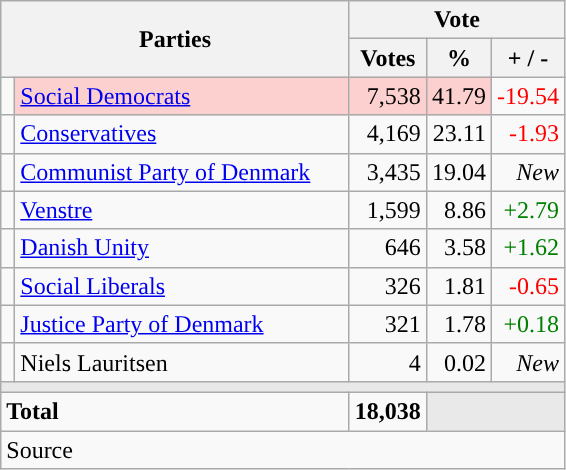<table class="wikitable" style="text-align:right;">
<tr>
<th style="text-align:centre;" rowspan="2" colspan="2" width="225">Parties</th>
<th colspan="3">Vote</th>
</tr>
<tr>
<th width="15">Votes</th>
<th width="15">%</th>
<th width="15">+ / -</th>
</tr>
<tr>
<td width="2" style="color:inherit;background:"></td>
<td bgcolor=#fbd0ce  align="left"><a href='#'>Social Democrats</a></td>
<td bgcolor=#fbd0ce>7,538</td>
<td bgcolor=#fbd0ce>41.79</td>
<td style=color:red;>-19.54</td>
</tr>
<tr>
<td width="2" style="color:inherit;background:"></td>
<td align="left"><a href='#'>Conservatives</a></td>
<td>4,169</td>
<td>23.11</td>
<td style=color:red;>-1.93</td>
</tr>
<tr>
<td width="2" style="color:inherit;background:"></td>
<td align="left"><a href='#'>Communist Party of Denmark</a></td>
<td>3,435</td>
<td>19.04</td>
<td><em>New</em></td>
</tr>
<tr>
<td width="2" style="color:inherit;background:"></td>
<td align="left"><a href='#'>Venstre</a></td>
<td>1,599</td>
<td>8.86</td>
<td style=color:green;>+2.79</td>
</tr>
<tr>
<td width="2" style="color:inherit;background:"></td>
<td align="left"><a href='#'>Danish Unity</a></td>
<td>646</td>
<td>3.58</td>
<td style=color:green;>+1.62</td>
</tr>
<tr>
<td width="2" style="color:inherit;background:"></td>
<td align="left"><a href='#'>Social Liberals</a></td>
<td>326</td>
<td>1.81</td>
<td style=color:red;>-0.65</td>
</tr>
<tr>
<td width="2" style="color:inherit;background:"></td>
<td align="left"><a href='#'>Justice Party of Denmark</a></td>
<td>321</td>
<td>1.78</td>
<td style=color:green;>+0.18</td>
</tr>
<tr>
<td width="2" style="color:inherit;background:"></td>
<td align="left">Niels Lauritsen</td>
<td>4</td>
<td>0.02</td>
<td><em>New</em></td>
</tr>
<tr>
<td colspan="7" bgcolor="#E9E9E9"></td>
</tr>
<tr>
<td align="left" colspan="2"><strong>Total</strong></td>
<td><strong>18,038</strong></td>
<td bgcolor="#E9E9E9" colspan="2"></td>
</tr>
<tr>
<td align="left" colspan="6">Source</td>
</tr>
</table>
